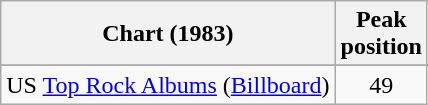<table class="wikitable sortable">
<tr>
<th>Chart (1983)</th>
<th>Peak<br>position</th>
</tr>
<tr>
</tr>
<tr>
<td>US <a href='#'>Top Rock Albums</a>  (<a href='#'>Billboard</a>)</td>
<td align="center">49</td>
</tr>
</table>
